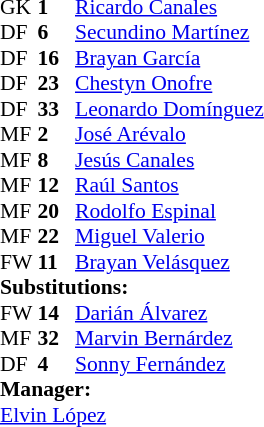<table style = "font-size: 90%" cellspacing = "0" cellpadding = "0">
<tr>
<td colspan = 4></td>
</tr>
<tr>
<th style="width:25px;"></th>
<th style="width:25px;"></th>
</tr>
<tr>
<td>GK</td>
<td><strong>1</strong></td>
<td> <a href='#'>Ricardo Canales</a></td>
</tr>
<tr>
<td>DF</td>
<td><strong>6</strong></td>
<td> <a href='#'>Secundino Martínez</a></td>
</tr>
<tr>
<td>DF</td>
<td><strong>16</strong></td>
<td> <a href='#'>Brayan García</a></td>
<td></td>
<td></td>
</tr>
<tr>
<td>DF</td>
<td><strong>23</strong></td>
<td> <a href='#'>Chestyn Onofre</a></td>
</tr>
<tr>
<td>DF</td>
<td><strong>33</strong></td>
<td> <a href='#'>Leonardo Domínguez</a></td>
</tr>
<tr>
<td>MF</td>
<td><strong>2</strong></td>
<td> <a href='#'>José Arévalo</a></td>
</tr>
<tr>
<td>MF</td>
<td><strong>8</strong></td>
<td> <a href='#'>Jesús Canales</a></td>
<td></td>
<td></td>
</tr>
<tr>
<td>MF</td>
<td><strong>12</strong></td>
<td> <a href='#'>Raúl Santos</a></td>
<td></td>
<td></td>
</tr>
<tr>
<td>MF</td>
<td><strong>20</strong></td>
<td> <a href='#'>Rodolfo Espinal</a></td>
</tr>
<tr>
<td>MF</td>
<td><strong>22</strong></td>
<td> <a href='#'>Miguel Valerio</a></td>
<td></td>
<td></td>
</tr>
<tr>
<td>FW</td>
<td><strong>11</strong></td>
<td> <a href='#'>Brayan Velásquez</a></td>
<td></td>
<td></td>
</tr>
<tr>
<td colspan = 3><strong>Substitutions:</strong></td>
</tr>
<tr>
<td>FW</td>
<td><strong>14</strong></td>
<td> <a href='#'>Darián Álvarez</a></td>
<td></td>
<td></td>
</tr>
<tr>
<td>MF</td>
<td><strong>32</strong></td>
<td> <a href='#'>Marvin Bernárdez</a></td>
<td></td>
<td></td>
<td></td>
<td></td>
</tr>
<tr>
<td>DF</td>
<td><strong>4</strong></td>
<td> <a href='#'>Sonny Fernández</a></td>
<td></td>
<td></td>
</tr>
<tr>
<td colspan = 3><strong>Manager:</strong></td>
</tr>
<tr>
<td colspan = 3> <a href='#'>Elvin López</a></td>
</tr>
</table>
